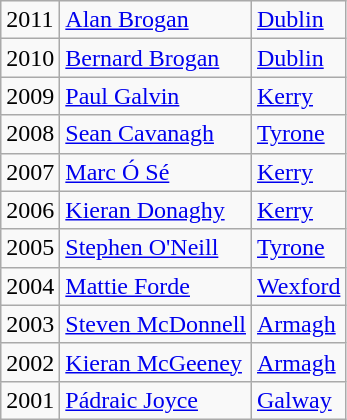<table class="wikitable">
<tr>
<td>2011</td>
<td><a href='#'>Alan Brogan</a></td>
<td><a href='#'>Dublin</a></td>
</tr>
<tr>
<td>2010</td>
<td><a href='#'>Bernard Brogan</a></td>
<td><a href='#'>Dublin</a></td>
</tr>
<tr>
<td>2009</td>
<td><a href='#'>Paul Galvin</a></td>
<td><a href='#'>Kerry</a></td>
</tr>
<tr>
<td>2008</td>
<td><a href='#'>Sean Cavanagh</a></td>
<td><a href='#'>Tyrone</a></td>
</tr>
<tr>
<td>2007</td>
<td><a href='#'>Marc Ó Sé</a></td>
<td><a href='#'>Kerry</a></td>
</tr>
<tr>
<td>2006</td>
<td><a href='#'>Kieran Donaghy</a></td>
<td><a href='#'>Kerry</a></td>
</tr>
<tr>
<td>2005</td>
<td><a href='#'>Stephen O'Neill</a></td>
<td><a href='#'>Tyrone</a></td>
</tr>
<tr>
<td>2004</td>
<td><a href='#'>Mattie Forde</a></td>
<td><a href='#'>Wexford</a></td>
</tr>
<tr>
<td>2003</td>
<td><a href='#'>Steven McDonnell</a></td>
<td><a href='#'>Armagh</a></td>
</tr>
<tr>
<td>2002</td>
<td><a href='#'>Kieran McGeeney</a></td>
<td><a href='#'>Armagh</a></td>
</tr>
<tr>
<td>2001</td>
<td><a href='#'>Pádraic Joyce</a></td>
<td><a href='#'>Galway</a></td>
</tr>
</table>
